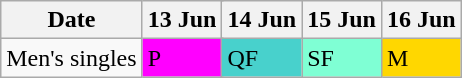<table class="wikitable olympic-schedule Badminton">
<tr>
<th>Date</th>
<th colspan="2">13 Jun</th>
<th>14 Jun</th>
<th>15 Jun</th>
<th>16 Jun</th>
</tr>
<tr>
<td class="event">Men's singles</td>
<td colspan="2" bgcolor="#FF00FF" class="prelims">P</td>
<td bgcolor="#48D1CC" class="quarterfinals">QF</td>
<td bgcolor="#7FFFD4" class="semifinals">SF</td>
<td bgcolor="gold" class="finals">M</td>
</tr>
</table>
